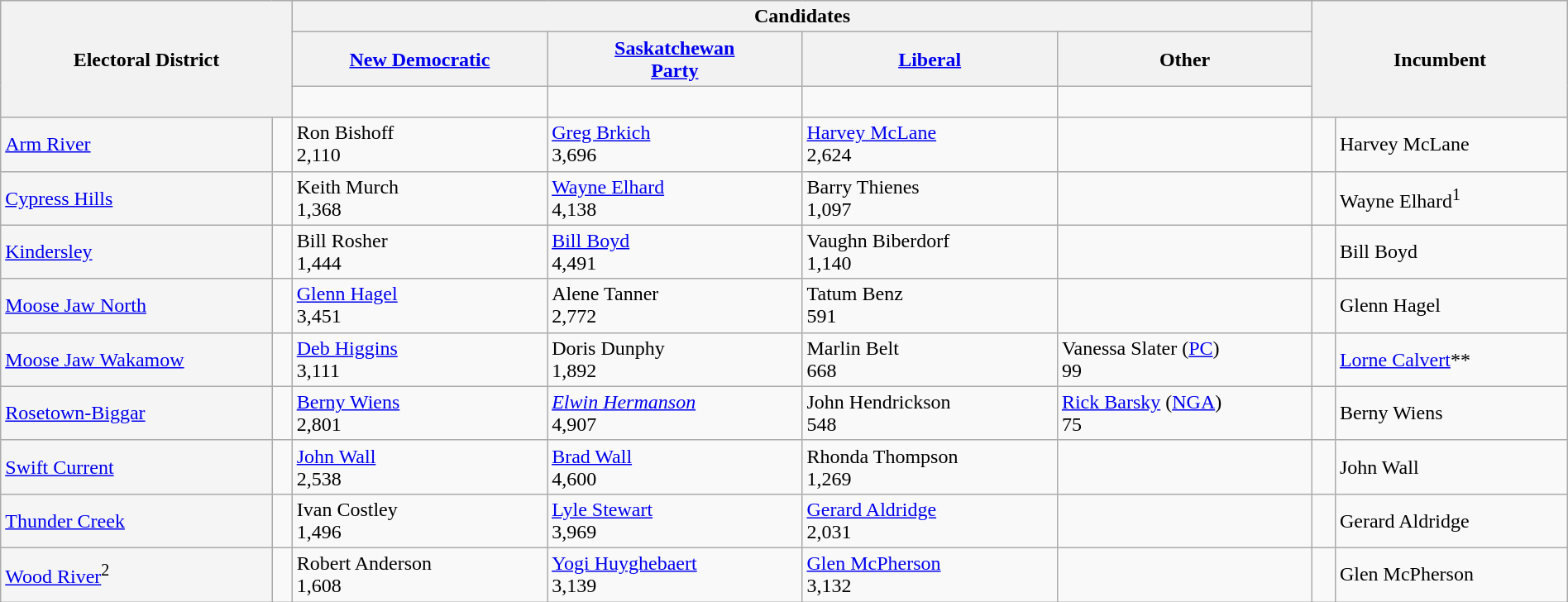<table class="wikitable" style="width:100%">
<tr>
<th style="width:16%;" rowspan=3 colspan=2>Electoral District</th>
<th colspan=4>Candidates</th>
<th style="width:14%;" rowspan=3 colspan=2>Incumbent</th>
</tr>
<tr>
<th width=14%><a href='#'>New Democratic</a></th>
<th width=14%><a href='#'>Saskatchewan<br>Party</a></th>
<th width=14%><a href='#'>Liberal</a></th>
<th width=14%>Other</th>
</tr>
<tr>
<td width=14% > </td>
<td width=14% > </td>
<td width=14% > </td>
<td width=14% > </td>
</tr>
<tr>
<td bgcolor=whitesmoke><a href='#'>Arm River</a></td>
<td> </td>
<td>Ron Bishoff<br>2,110</td>
<td><a href='#'>Greg Brkich</a><br>3,696</td>
<td><a href='#'>Harvey McLane</a><br>2,624</td>
<td></td>
<td> </td>
<td>Harvey McLane</td>
</tr>
<tr>
<td bgcolor=whitesmoke><a href='#'>Cypress Hills</a></td>
<td> </td>
<td>Keith Murch<br>1,368</td>
<td><a href='#'>Wayne Elhard</a><br>4,138</td>
<td>Barry Thienes<br>1,097</td>
<td></td>
<td> </td>
<td>Wayne Elhard<sup>1</sup></td>
</tr>
<tr>
<td bgcolor=whitesmoke><a href='#'>Kindersley</a></td>
<td> </td>
<td>Bill Rosher<br>1,444</td>
<td><a href='#'>Bill Boyd</a><br>4,491</td>
<td>Vaughn Biberdorf<br>1,140</td>
<td></td>
<td> </td>
<td>Bill Boyd</td>
</tr>
<tr>
<td bgcolor=whitesmoke><a href='#'>Moose Jaw North</a></td>
<td> </td>
<td><a href='#'>Glenn Hagel</a><br>3,451</td>
<td>Alene Tanner<br>2,772</td>
<td>Tatum Benz<br>591</td>
<td></td>
<td> </td>
<td>Glenn Hagel</td>
</tr>
<tr>
<td bgcolor=whitesmoke><a href='#'>Moose Jaw Wakamow</a></td>
<td> </td>
<td><a href='#'>Deb Higgins</a><br>3,111</td>
<td>Doris Dunphy<br>1,892</td>
<td>Marlin Belt<br>668</td>
<td>Vanessa Slater (<a href='#'>PC</a>)<br>99</td>
<td> </td>
<td><a href='#'>Lorne Calvert</a>**</td>
</tr>
<tr>
<td bgcolor=whitesmoke><a href='#'>Rosetown-Biggar</a></td>
<td> </td>
<td><a href='#'>Berny Wiens</a><br>2,801</td>
<td><em><a href='#'>Elwin Hermanson</a></em><br>4,907</td>
<td>John Hendrickson<br>548</td>
<td><a href='#'>Rick Barsky</a> (<a href='#'>NGA</a>)<br>75</td>
<td> </td>
<td>Berny Wiens</td>
</tr>
<tr>
<td bgcolor=whitesmoke><a href='#'>Swift Current</a></td>
<td> </td>
<td><a href='#'>John Wall</a><br>2,538</td>
<td><a href='#'>Brad Wall</a><br>4,600</td>
<td>Rhonda Thompson<br>1,269</td>
<td></td>
<td> </td>
<td>John Wall</td>
</tr>
<tr>
<td bgcolor=whitesmoke><a href='#'>Thunder Creek</a></td>
<td> </td>
<td>Ivan Costley<br>1,496</td>
<td><a href='#'>Lyle Stewart</a><br>3,969</td>
<td><a href='#'>Gerard Aldridge</a><br>2,031</td>
<td></td>
<td> </td>
<td>Gerard Aldridge</td>
</tr>
<tr>
<td bgcolor=whitesmoke><a href='#'>Wood River</a><sup>2</sup></td>
<td> </td>
<td>Robert Anderson<br>1,608</td>
<td><a href='#'>Yogi Huyghebaert</a><br>3,139</td>
<td><a href='#'>Glen McPherson</a><br>3,132</td>
<td></td>
<td> </td>
<td>Glen McPherson</td>
</tr>
</table>
